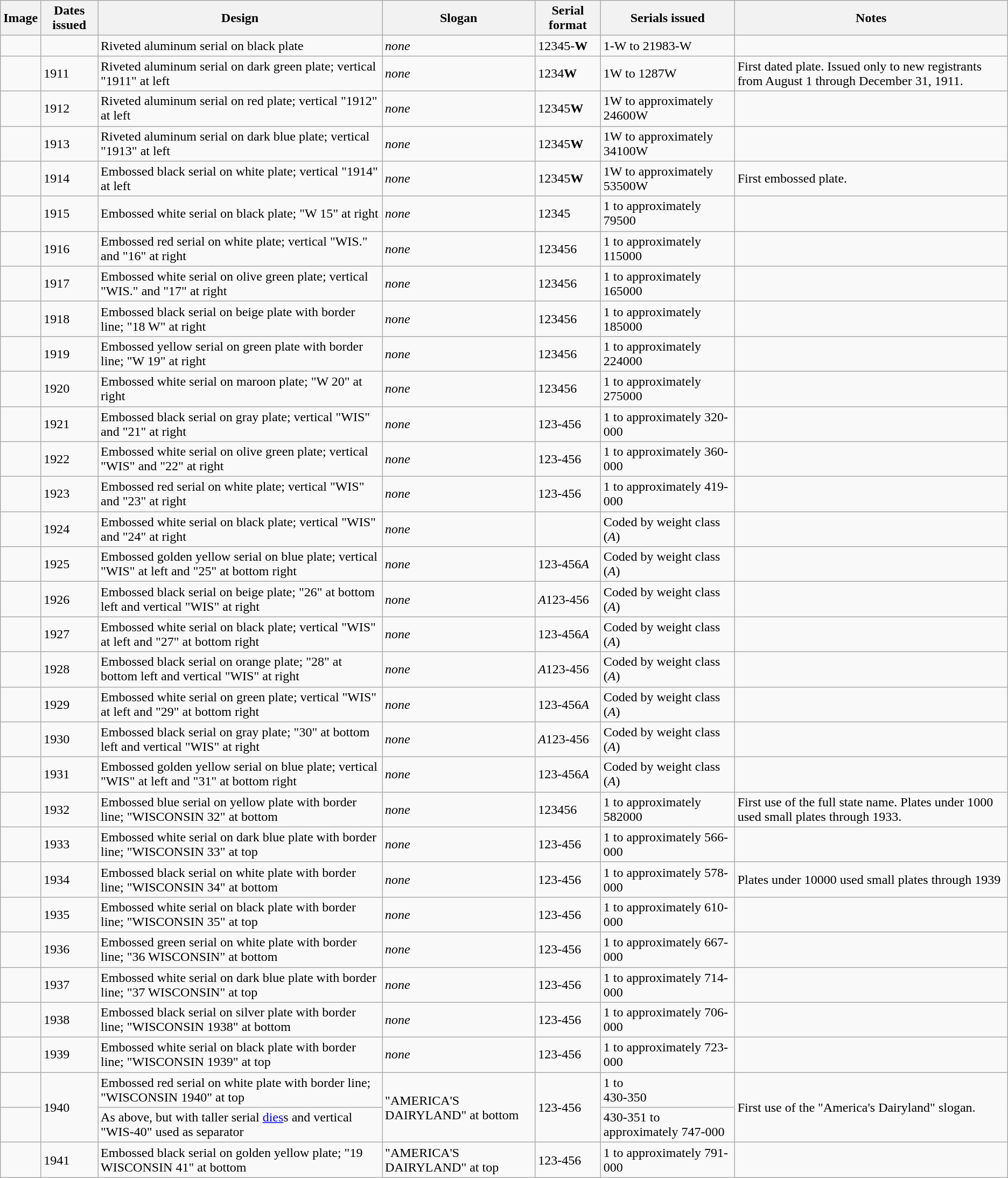<table class="wikitable">
<tr>
<th>Image</th>
<th>Dates issued</th>
<th>Design</th>
<th>Slogan</th>
<th>Serial format</th>
<th>Serials issued</th>
<th>Notes</th>
</tr>
<tr>
<td></td>
<td></td>
<td>Riveted aluminum serial on black plate</td>
<td><em>none</em></td>
<td>12345-<strong>W</strong></td>
<td>1-W to 21983-W</td>
<td></td>
</tr>
<tr>
<td></td>
<td>1911</td>
<td>Riveted aluminum serial on dark green plate; vertical "1911" at left</td>
<td><em>none</em></td>
<td>1234<strong>W</strong></td>
<td>1W to 1287W</td>
<td>First dated plate. Issued only to new registrants from August 1 through December 31, 1911.</td>
</tr>
<tr>
<td></td>
<td>1912</td>
<td>Riveted aluminum serial on red plate; vertical "1912" at left</td>
<td><em>none</em></td>
<td>12345<strong>W</strong></td>
<td>1W to approximately 24600W</td>
<td></td>
</tr>
<tr>
<td></td>
<td>1913</td>
<td>Riveted aluminum serial on dark blue plate; vertical "1913" at left</td>
<td><em>none</em></td>
<td>12345<strong>W</strong></td>
<td>1W to approximately 34100W</td>
<td></td>
</tr>
<tr>
<td></td>
<td>1914</td>
<td>Embossed black serial on white plate; vertical "1914" at left</td>
<td><em>none</em></td>
<td>12345<strong>W</strong></td>
<td>1W to approximately 53500W</td>
<td>First embossed plate.</td>
</tr>
<tr>
<td></td>
<td>1915</td>
<td>Embossed white serial on black plate; "W 15" at right</td>
<td><em>none</em></td>
<td>12345</td>
<td>1 to approximately 79500</td>
<td></td>
</tr>
<tr>
<td></td>
<td>1916</td>
<td>Embossed red serial on white plate; vertical "WIS." and "16" at right</td>
<td><em>none</em></td>
<td>123456</td>
<td>1 to approximately 115000</td>
<td></td>
</tr>
<tr>
<td></td>
<td>1917</td>
<td>Embossed white serial on olive green plate; vertical "WIS." and "17" at right</td>
<td><em>none</em></td>
<td>123456</td>
<td>1 to approximately 165000</td>
<td></td>
</tr>
<tr>
<td></td>
<td>1918</td>
<td>Embossed black serial on beige plate with border line; "18 W" at right</td>
<td><em>none</em></td>
<td>123456</td>
<td>1 to approximately 185000</td>
<td></td>
</tr>
<tr>
<td></td>
<td>1919</td>
<td>Embossed yellow serial on green plate with border line; "W 19" at right</td>
<td><em>none</em></td>
<td>123456</td>
<td>1 to approximately 224000</td>
<td></td>
</tr>
<tr>
<td></td>
<td>1920</td>
<td>Embossed white serial on maroon plate; "W 20" at right</td>
<td><em>none</em></td>
<td>123456</td>
<td>1 to approximately 275000</td>
<td></td>
</tr>
<tr>
<td></td>
<td>1921</td>
<td>Embossed black serial on gray plate; vertical "WIS" and "21" at right</td>
<td><em>none</em></td>
<td>123-456</td>
<td>1 to approximately 320-000</td>
<td></td>
</tr>
<tr>
<td></td>
<td>1922</td>
<td>Embossed white serial on olive green plate; vertical "WIS" and "22" at right</td>
<td><em>none</em></td>
<td>123-456</td>
<td>1 to approximately 360-000</td>
<td></td>
</tr>
<tr>
<td></td>
<td>1923</td>
<td>Embossed red serial on white plate; vertical "WIS" and "23" at right</td>
<td><em>none</em></td>
<td>123-456</td>
<td>1 to approximately 419-000</td>
<td></td>
</tr>
<tr>
<td></td>
<td>1924</td>
<td>Embossed white serial on black plate; vertical "WIS" and "24" at right</td>
<td><em>none</em></td>
<td></td>
<td>Coded by weight class (<em>A</em>)</td>
<td></td>
</tr>
<tr>
<td></td>
<td>1925</td>
<td>Embossed golden yellow serial on blue plate; vertical "WIS" at left and "25" at bottom right</td>
<td><em>none</em></td>
<td>123-456<em>A</em></td>
<td>Coded by weight class (<em>A</em>)</td>
<td></td>
</tr>
<tr>
<td></td>
<td>1926</td>
<td>Embossed black serial on beige plate; "26" at bottom left and vertical "WIS" at right</td>
<td><em>none</em></td>
<td><em>A</em>123-456</td>
<td>Coded by weight class (<em>A</em>)</td>
<td></td>
</tr>
<tr>
<td></td>
<td>1927</td>
<td>Embossed white serial on black plate; vertical "WIS" at left and "27" at bottom right</td>
<td><em>none</em></td>
<td>123-456<em>A</em></td>
<td>Coded by weight class (<em>A</em>)</td>
<td></td>
</tr>
<tr>
<td></td>
<td>1928</td>
<td>Embossed black serial on orange plate; "28" at bottom left and vertical "WIS" at right</td>
<td><em>none</em></td>
<td><em>A</em>123-456</td>
<td>Coded by weight class (<em>A</em>)</td>
<td></td>
</tr>
<tr>
<td></td>
<td>1929</td>
<td>Embossed white serial on green plate; vertical "WIS" at left and "29" at bottom right</td>
<td><em>none</em></td>
<td>123-456<em>A</em></td>
<td>Coded by weight class (<em>A</em>)</td>
<td></td>
</tr>
<tr>
<td></td>
<td>1930</td>
<td>Embossed black serial on gray plate; "30" at bottom left and vertical "WIS" at right</td>
<td><em>none</em></td>
<td><em>A</em>123-456</td>
<td>Coded by weight class (<em>A</em>)</td>
<td></td>
</tr>
<tr>
<td></td>
<td>1931</td>
<td>Embossed golden yellow serial on blue plate; vertical "WIS" at left and "31" at bottom right</td>
<td><em>none</em></td>
<td>123-456<em>A</em></td>
<td>Coded by weight class (<em>A</em>)</td>
<td></td>
</tr>
<tr>
<td></td>
<td>1932</td>
<td>Embossed blue serial on yellow plate with border line; "WISCONSIN 32" at bottom</td>
<td><em>none</em></td>
<td>123456</td>
<td>1 to approximately 582000</td>
<td>First use of the full state name. Plates under 1000 used small plates through 1933.</td>
</tr>
<tr>
<td></td>
<td>1933</td>
<td>Embossed white serial on dark blue plate with border line; "WISCONSIN 33" at top</td>
<td><em>none</em></td>
<td>123-456</td>
<td>1 to approximately 566-000</td>
<td></td>
</tr>
<tr>
<td></td>
<td>1934</td>
<td>Embossed black serial on white plate with border line; "WISCONSIN 34" at bottom</td>
<td><em>none</em></td>
<td>123-456</td>
<td>1 to approximately 578-000</td>
<td>Plates under 10000 used small plates through 1939</td>
</tr>
<tr>
<td></td>
<td>1935</td>
<td>Embossed white serial on black plate with border line; "WISCONSIN 35" at top</td>
<td><em>none</em></td>
<td>123-456</td>
<td>1 to approximately 610-000</td>
<td></td>
</tr>
<tr>
<td></td>
<td>1936</td>
<td>Embossed green serial on white plate with border line; "36 WISCONSIN" at bottom</td>
<td><em>none</em></td>
<td>123-456</td>
<td>1 to approximately 667-000</td>
<td></td>
</tr>
<tr>
<td></td>
<td>1937</td>
<td>Embossed white serial on dark blue plate with border line; "37 WISCONSIN" at top</td>
<td><em>none</em></td>
<td>123-456</td>
<td>1 to approximately 714-000</td>
<td></td>
</tr>
<tr>
<td></td>
<td>1938</td>
<td>Embossed black serial on silver plate with border line; "WISCONSIN 1938" at bottom</td>
<td><em>none</em></td>
<td>123-456</td>
<td>1 to approximately 706-000</td>
<td></td>
</tr>
<tr>
<td></td>
<td>1939</td>
<td>Embossed white serial on black plate with border line; "WISCONSIN 1939" at top</td>
<td><em>none</em></td>
<td>123-456</td>
<td>1 to approximately 723-000</td>
<td></td>
</tr>
<tr>
<td></td>
<td rowspan="2">1940</td>
<td>Embossed red serial on white plate with border line; "WISCONSIN 1940" at top</td>
<td rowspan="2">"AMERICA'S DAIRYLAND" at bottom</td>
<td rowspan="2">123-456</td>
<td>1 to<br>430-350</td>
<td rowspan="2">First use of the "America's Dairyland" slogan.</td>
</tr>
<tr>
<td></td>
<td>As above, but with taller serial <a href='#'>dies</a>s and vertical "WIS-40" used as separator</td>
<td>430-351 to approximately 747-000</td>
</tr>
<tr>
<td></td>
<td>1941</td>
<td>Embossed black serial on golden yellow plate; "19 WISCONSIN 41" at bottom</td>
<td>"AMERICA'S DAIRYLAND" at top</td>
<td>123-456</td>
<td>1 to approximately 791-000</td>
<td></td>
</tr>
</table>
